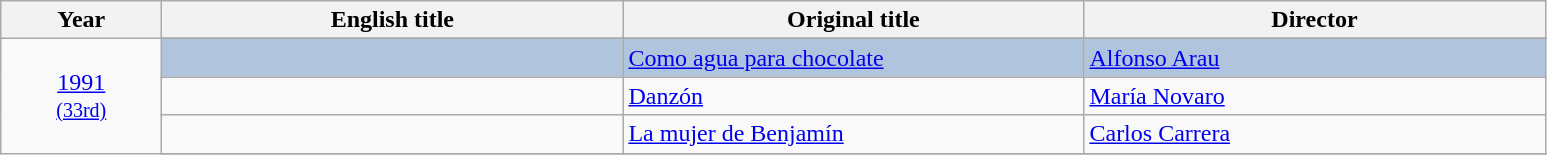<table class="wikitable">
<tr>
<th width="100"><strong>Year</strong></th>
<th width="300"><strong>English title</strong></th>
<th width="300"><strong>Original title</strong></th>
<th width="300"><strong>Director</strong></th>
</tr>
<tr>
<td rowspan="6" style="text-align:center;"><a href='#'>1991</a><br><small><a href='#'>(33rd)</a></small></td>
</tr>
<tr style="background:#B0C4DE;">
<td></td>
<td><a href='#'>Como agua para chocolate</a></td>
<td><a href='#'>Alfonso Arau</a></td>
</tr>
<tr>
<td></td>
<td><a href='#'>Danzón</a></td>
<td><a href='#'>María Novaro</a></td>
</tr>
<tr>
<td></td>
<td><a href='#'>La mujer de Benjamín</a></td>
<td><a href='#'>Carlos Carrera</a></td>
</tr>
<tr>
</tr>
</table>
